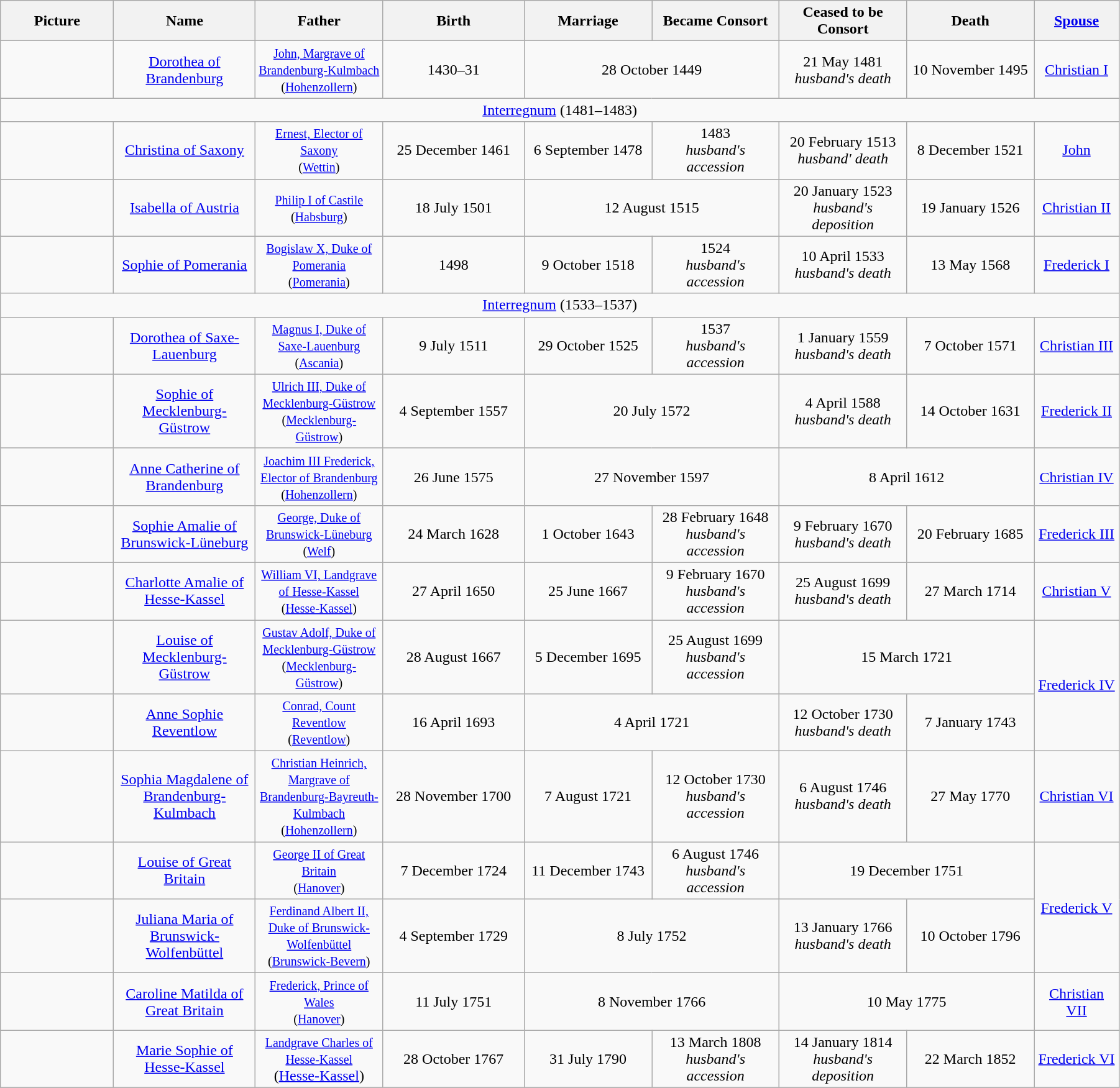<table width=95% class="wikitable">
<tr>
<th width = "8%">Picture</th>
<th width = "10%">Name</th>
<th width = "9%">Father</th>
<th width = "10%">Birth</th>
<th width = "9%">Marriage</th>
<th width = "9%">Became Consort</th>
<th width = "9%">Ceased to be Consort</th>
<th width = "9%">Death</th>
<th width = "6%"><a href='#'>Spouse</a></th>
</tr>
<tr>
<td align="center"></td>
<td align="center"><a href='#'>Dorothea of Brandenburg</a><br></td>
<td align="center"><small><a href='#'>John, Margrave of Brandenburg-Kulmbach</a><br>(<a href='#'>Hohenzollern</a>)</small></td>
<td align="center">1430–31</td>
<td align="center" colspan="2">28 October 1449</td>
<td align="center">21 May 1481<br><em>husband's death</em></td>
<td align="center">10 November 1495</td>
<td align="center"><a href='#'>Christian I</a></td>
</tr>
<tr>
<td align="center" colspan="9"><a href='#'>Interregnum</a> (1481–1483)</td>
</tr>
<tr>
<td align="center"></td>
<td align="center"><a href='#'>Christina of Saxony</a><br></td>
<td align="center"><small><a href='#'>Ernest, Elector of Saxony</a><br>(<a href='#'>Wettin</a>)</small></td>
<td align="center">25 December 1461</td>
<td align="center">6 September 1478</td>
<td align="center">1483<br><em>husband's accession</em></td>
<td align="center">20 February 1513 <br><em>husband' death</em></td>
<td align="center">8 December 1521</td>
<td align="center"><a href='#'>John</a></td>
</tr>
<tr>
<td align="center"></td>
<td align="center"><a href='#'>Isabella of Austria</a><br></td>
<td align="center"><small><a href='#'>Philip I of Castile</a><br>(<a href='#'>Habsburg</a>)</small></td>
<td align="center">18 July 1501</td>
<td align="center" colspan="2">12 August 1515</td>
<td align="center">20 January 1523<br><em>husband's deposition</em></td>
<td align="center">19 January 1526</td>
<td align="center"><a href='#'>Christian II</a></td>
</tr>
<tr>
<td align="center"></td>
<td align="center"><a href='#'>Sophie of Pomerania</a><br></td>
<td align="center"><small><a href='#'>Bogislaw X, Duke of Pomerania</a><br>(<a href='#'>Pomerania</a>)</small></td>
<td align="center">1498</td>
<td align="center">9 October 1518</td>
<td align="center">1524<br><em>husband's accession</em></td>
<td align="center">10 April 1533<br><em>husband's death</em></td>
<td align="center">13 May 1568</td>
<td align="center"><a href='#'>Frederick I</a></td>
</tr>
<tr>
<td align="center" colspan="9"><a href='#'>Interregnum</a> (1533–1537)</td>
</tr>
<tr>
<td align="center"></td>
<td align="center"><a href='#'>Dorothea of Saxe-Lauenburg</a><br></td>
<td align="center"><small><a href='#'>Magnus I, Duke of Saxe-Lauenburg</a><br>(<a href='#'>Ascania</a>)</small></td>
<td align="center">9 July 1511</td>
<td align="center">29 October 1525</td>
<td align="center">1537<br><em>husband's accession</em></td>
<td align="center">1 January 1559 <br><em>husband's death</em></td>
<td align="center">7 October 1571</td>
<td align="center"><a href='#'>Christian III</a></td>
</tr>
<tr>
<td align="center"></td>
<td align="center"><a href='#'>Sophie of Mecklenburg-Güstrow</a><br></td>
<td align="center"><small><a href='#'>Ulrich III, Duke of Mecklenburg-Güstrow</a><br>(<a href='#'>Mecklenburg-Güstrow</a>)</small></td>
<td align="center">4 September 1557</td>
<td align="center" colspan="2">20 July 1572</td>
<td align="center">4 April 1588<br><em>husband's death</em></td>
<td align="center">14 October 1631</td>
<td align="center"><a href='#'>Frederick II</a></td>
</tr>
<tr>
<td align="center"></td>
<td align="center"><a href='#'>Anne Catherine of Brandenburg</a><br></td>
<td align="center"><small><a href='#'>Joachim III Frederick, Elector of Brandenburg</a><br>(<a href='#'>Hohenzollern</a>)</small></td>
<td align="center">26 June 1575</td>
<td align="center" colspan="2">27 November 1597</td>
<td align="center" colspan="2">8 April 1612</td>
<td align="center"><a href='#'>Christian IV</a></td>
</tr>
<tr>
<td align="center"></td>
<td align="center"><a href='#'>Sophie Amalie of Brunswick-Lüneburg</a><br></td>
<td align="center"><small><a href='#'>George, Duke of Brunswick-Lüneburg</a><br>(<a href='#'>Welf</a>)</small></td>
<td align="center">24 March 1628</td>
<td align="center">1 October 1643</td>
<td align="center">28 February 1648<br><em>husband's accession</em></td>
<td align="center">9 February 1670<br><em>husband's death</em></td>
<td align="center">20 February 1685</td>
<td align="center"><a href='#'>Frederick III</a></td>
</tr>
<tr>
<td align="center"></td>
<td align="center"><a href='#'>Charlotte Amalie of Hesse-Kassel</a><br></td>
<td align="center"><small><a href='#'>William VI, Landgrave of Hesse-Kassel</a><br>(<a href='#'>Hesse-Kassel</a>)</small></td>
<td align="center">27 April 1650</td>
<td align="center">25 June 1667</td>
<td align="center">9 February 1670<br><em>husband's accession</em></td>
<td align="center">25 August 1699<br><em>husband's death</em></td>
<td align="center">27 March 1714</td>
<td align="center"><a href='#'>Christian V</a></td>
</tr>
<tr>
<td align="center"></td>
<td align="center"><a href='#'>Louise of Mecklenburg-Güstrow</a><br></td>
<td align="center"><small><a href='#'>Gustav Adolf, Duke of Mecklenburg-Güstrow</a><br>(<a href='#'>Mecklenburg-Güstrow</a>)</small></td>
<td align="center">28 August 1667</td>
<td align="center">5 December 1695</td>
<td align="center">25 August 1699<br><em>husband's accession</em></td>
<td align="center" colspan="2">15 March 1721</td>
<td align="center" rowspan="2"><a href='#'>Frederick IV</a></td>
</tr>
<tr>
<td align="center"></td>
<td align="center"><a href='#'>Anne Sophie Reventlow</a><br></td>
<td align="center"><small><a href='#'>Conrad, Count Reventlow</a><br>(<a href='#'>Reventlow</a>)</small></td>
<td align="center">16 April 1693</td>
<td align="center" colspan="2">4 April 1721</td>
<td align="center">12 October 1730<br><em>husband's death</em></td>
<td align="center">7 January 1743</td>
</tr>
<tr>
<td align="center"></td>
<td align="center"><a href='#'>Sophia Magdalene of Brandenburg-Kulmbach</a><br></td>
<td align="center"><small><a href='#'>Christian Heinrich, Margrave of Brandenburg-Bayreuth-Kulmbach</a><br>(<a href='#'>Hohenzollern</a>)</small></td>
<td align="center">28 November 1700</td>
<td align="center">7 August 1721</td>
<td align="center">12 October 1730<br><em>husband's accession</em></td>
<td align="center">6 August 1746<br><em>husband's death</em></td>
<td align="center">27 May 1770</td>
<td align="center"><a href='#'>Christian VI</a></td>
</tr>
<tr>
<td align="center"></td>
<td align="center"><a href='#'>Louise of Great Britain</a><br></td>
<td align="center"><small><a href='#'>George II of Great Britain</a><br>(<a href='#'>Hanover</a>)</small></td>
<td align="center">7 December 1724</td>
<td align="center">11 December 1743</td>
<td align="center">6 August 1746<br><em>husband's accession</em></td>
<td align="center" colspan="2">19 December 1751</td>
<td align="center" rowspan="2"><a href='#'>Frederick V</a></td>
</tr>
<tr>
<td align="center"></td>
<td align="center"><a href='#'>Juliana Maria of Brunswick-Wolfenbüttel</a><br></td>
<td align="center"><small><a href='#'>Ferdinand Albert II, Duke of Brunswick-Wolfenbüttel</a><br>(<a href='#'>Brunswick-Bevern</a>)</small></td>
<td align="center">4 September 1729</td>
<td align="center" colspan="2">8 July 1752</td>
<td align="center">13 January 1766<br><em>husband's death</em></td>
<td align="center">10 October 1796</td>
</tr>
<tr>
<td align="center"></td>
<td align="center"><a href='#'>Caroline Matilda of Great Britain</a><br></td>
<td align="center"><small><a href='#'>Frederick, Prince of Wales</a><br>(<a href='#'>Hanover</a>)</small></td>
<td align="center">11 July 1751</td>
<td align="center" colspan="2">8 November 1766</td>
<td align="center" colspan="2">10 May 1775</td>
<td align="center"><a href='#'>Christian VII</a></td>
</tr>
<tr>
<td align="center"></td>
<td align="center"><a href='#'>Marie Sophie of Hesse-Kassel</a> <br></td>
<td align="center"><small><a href='#'>Landgrave Charles of Hesse-Kassel</a></small><br>(<a href='#'>Hesse-Kassel</a>)</td>
<td align="center">28 October 1767</td>
<td align="center">31 July 1790</td>
<td align="center">13 March 1808<br><em>husband's accession</em></td>
<td align="center">14 January 1814<br><em>husband's deposition</em></td>
<td align="center">22 March 1852</td>
<td align="center"><a href='#'>Frederick VI</a></td>
</tr>
<tr>
</tr>
</table>
